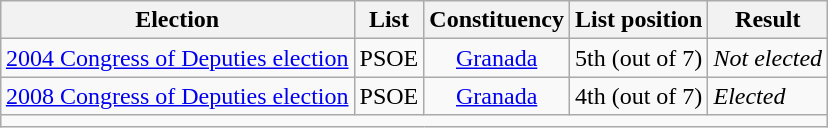<table class="wikitable" style="margin:1em auto; text-align:left;">
<tr>
<th scope="col">Election</th>
<th scope="col">List</th>
<th scope="col">Constituency</th>
<th scope="col">List position</th>
<th scope="col">Result</th>
</tr>
<tr>
<td><a href='#'>2004 Congress of Deputies election</a></td>
<td>PSOE</td>
<td align=center><a href='#'>Granada</a></td>
<td>5th (out of 7)</td>
<td><em>Not elected</em></td>
</tr>
<tr>
<td><a href='#'>2008 Congress of Deputies election</a></td>
<td>PSOE</td>
<td align=center><a href='#'>Granada</a></td>
<td>4th (out of 7)</td>
<td><em>Elected</em></td>
</tr>
<tr>
<td colspan = 5></td>
</tr>
</table>
